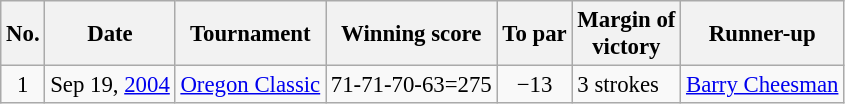<table class="wikitable" style="font-size:95%;">
<tr>
<th>No.</th>
<th>Date</th>
<th>Tournament</th>
<th>Winning score</th>
<th>To par</th>
<th>Margin of<br>victory</th>
<th>Runner-up</th>
</tr>
<tr>
<td align=center>1</td>
<td align=right>Sep 19, <a href='#'>2004</a></td>
<td><a href='#'>Oregon Classic</a></td>
<td align=right>71-71-70-63=275</td>
<td align=center>−13</td>
<td>3 strokes</td>
<td> <a href='#'>Barry Cheesman</a></td>
</tr>
</table>
